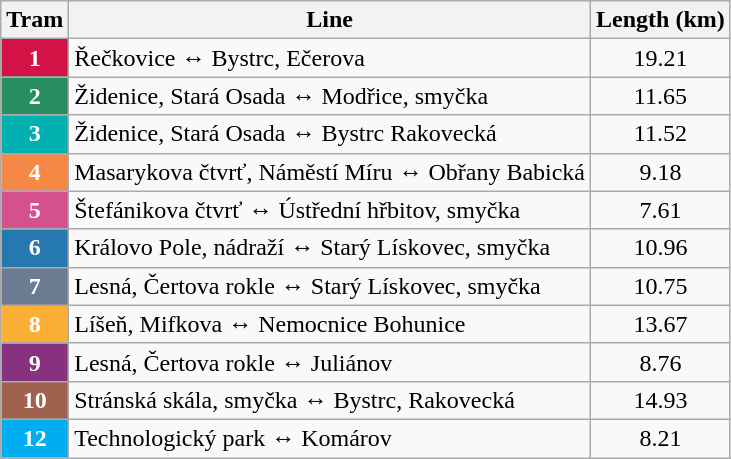<table class="wikitable">
<tr>
<th>Tram</th>
<th>Line</th>
<th>Length (km)</th>
</tr>
<tr>
<td align="center" style="color: white; background-color: #d31245"><strong>1</strong></td>
<td>Řečkovice ↔ Bystrc, Ečerova</td>
<td style="text-align:center;">19.21</td>
</tr>
<tr>
<td align="center" style="color: white; background-color: #288e61"><strong>2</strong></td>
<td>Židenice, Stará Osada ↔ Modřice, smyčka</td>
<td style="text-align:center;">11.65</td>
</tr>
<tr>
<td align="center" style="color: white; background-color: #00b1b0"><strong>3</strong></td>
<td>Židenice, Stará Osada ↔ Bystrc Rakovecká</td>
<td style="text-align:center;">11.52</td>
</tr>
<tr>
<td align="center" style="color: white; background-color: #f68846"><strong>4</strong></td>
<td>Masarykova čtvrť, Náměstí Míru ↔ Obřany Babická</td>
<td style="text-align:center;">9.18</td>
</tr>
<tr>
<td align="center" style="color: white; background-color: #d5518e"><strong>5</strong></td>
<td>Štefánikova čtvrť ↔ Ústřední hřbitov, smyčka</td>
<td style="text-align:center;">7.61</td>
</tr>
<tr>
<td align="center" style="color: white; background-color: #2579b0"><strong>6</strong></td>
<td>Královo Pole, nádraží ↔ Starý Lískovec, smyčka</td>
<td style="text-align:center;">10.96</td>
</tr>
<tr>
<td align="center" style="color: white; background-color: #6b7b91"><strong>7</strong></td>
<td>Lesná, Čertova rokle ↔ Starý Lískovec, smyčka</td>
<td style="text-align:center;">10.75</td>
</tr>
<tr>
<td align="center" style="color: white; background-color: #fbaf34"><strong>8</strong></td>
<td>Líšeň, Mifkova ↔ Nemocnice Bohunice</td>
<td style="text-align:center;">13.67</td>
</tr>
<tr>
<td align="center" style="color: white; background-color: #88317e"><strong>9</strong></td>
<td>Lesná, Čertova rokle ↔ Juliánov</td>
<td style="text-align:center;">8.76</td>
</tr>
<tr>
<td align="center" style="color: white; background-color: #9e624f"><strong>10</strong></td>
<td>Stránská skála, smyčka ↔ Bystrc, Rakovecká</td>
<td style="text-align:center;">14.93</td>
</tr>
<tr>
<td align="center" style="color: white; background-color: #00aeef"><strong>12</strong></td>
<td>Technologický park ↔ Komárov</td>
<td style="text-align:center;">8.21</td>
</tr>
</table>
